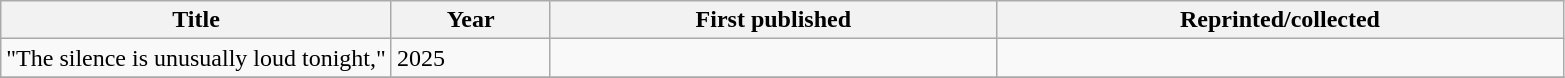<table class='wikitable sortable'>
<tr>
<th width=25%>Title</th>
<th>Year</th>
<th>First published</th>
<th>Reprinted/collected</th>
</tr>
<tr>
<td>"The silence is unusually loud tonight,"</td>
<td>2025</td>
<td></td>
<td></td>
</tr>
<tr>
</tr>
</table>
